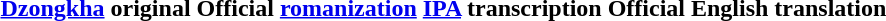<table>
<tr>
<th><a href='#'>Dzongkha</a> original</th>
<th>Official <a href='#'>romanization</a></th>
<th><a href='#'>IPA</a> transcription</th>
<th>Official English translation</th>
</tr>
<tr style="vertical-align:top; white-space:nowrap;">
<td></td>
<td></td>
<td></td>
<td></td>
</tr>
</table>
